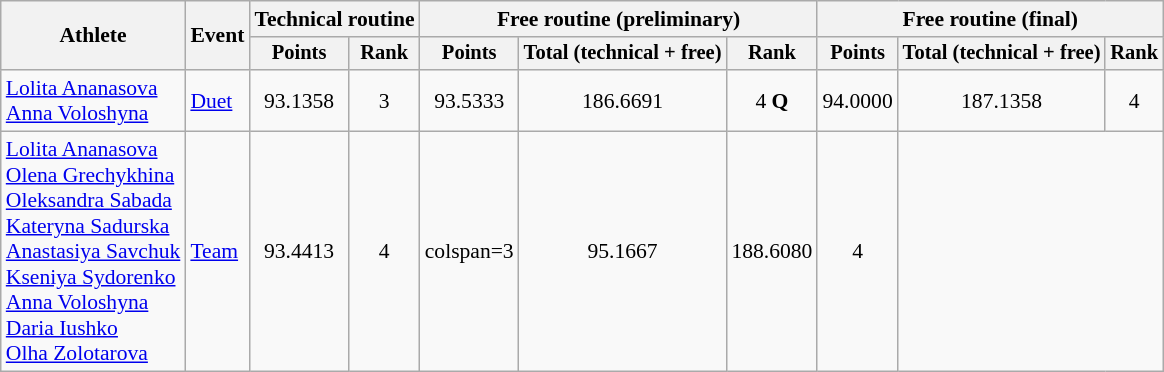<table class="wikitable" style="font-size:90%">
<tr>
<th rowspan="2">Athlete</th>
<th rowspan="2">Event</th>
<th colspan=2>Technical routine</th>
<th colspan=3>Free routine (preliminary)</th>
<th colspan=3>Free routine (final)</th>
</tr>
<tr style="font-size:95%">
<th>Points</th>
<th>Rank</th>
<th>Points</th>
<th>Total (technical + free)</th>
<th>Rank</th>
<th>Points</th>
<th>Total (technical + free)</th>
<th>Rank</th>
</tr>
<tr align=center>
<td align=left><a href='#'>Lolita Ananasova</a><br><a href='#'>Anna Voloshyna</a></td>
<td align=left><a href='#'>Duet</a></td>
<td>93.1358</td>
<td>3</td>
<td>93.5333</td>
<td>186.6691</td>
<td>4 <strong>Q</strong></td>
<td>94.0000</td>
<td>187.1358</td>
<td>4</td>
</tr>
<tr align=center>
<td align=left><a href='#'>Lolita Ananasova</a><br><a href='#'>Olena Grechykhina</a><br><a href='#'>Oleksandra Sabada</a><br><a href='#'>Kateryna Sadurska</a><br><a href='#'>Anastasiya Savchuk</a><br><a href='#'>Kseniya Sydorenko</a><br><a href='#'>Anna Voloshyna</a><br><a href='#'>Daria Iushko</a><br><a href='#'>Olha Zolotarova</a></td>
<td align=left><a href='#'>Team</a></td>
<td>93.4413</td>
<td>4</td>
<td>colspan=3 </td>
<td>95.1667</td>
<td>188.6080</td>
<td>4</td>
</tr>
</table>
